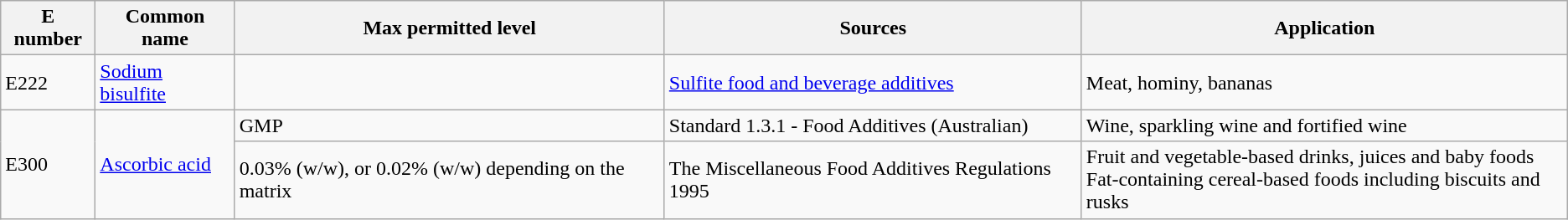<table class="wikitable" style="margin:0 0 1em 1em">
<tr>
<th>E number</th>
<th>Common name</th>
<th>Max permitted level</th>
<th>Sources</th>
<th>Application</th>
</tr>
<tr>
<td>E222</td>
<td><a href='#'>Sodium bisulfite</a></td>
<td></td>
<td><a href='#'>Sulfite food and beverage additives</a></td>
<td>Meat, hominy, bananas</td>
</tr>
<tr>
<td rowspan="2">E300</td>
<td rowspan="2"><a href='#'>Ascorbic acid</a></td>
<td>GMP</td>
<td>Standard 1.3.1 - Food Additives (Australian)</td>
<td>Wine, sparkling wine and fortified wine</td>
</tr>
<tr>
<td>0.03% (w/w), or 0.02% (w/w) depending on the matrix</td>
<td>The Miscellaneous Food Additives Regulations 1995</td>
<td>Fruit and vegetable-based drinks, juices and baby foods<br>Fat-containing cereal-based foods including biscuits and rusks</td>
</tr>
</table>
